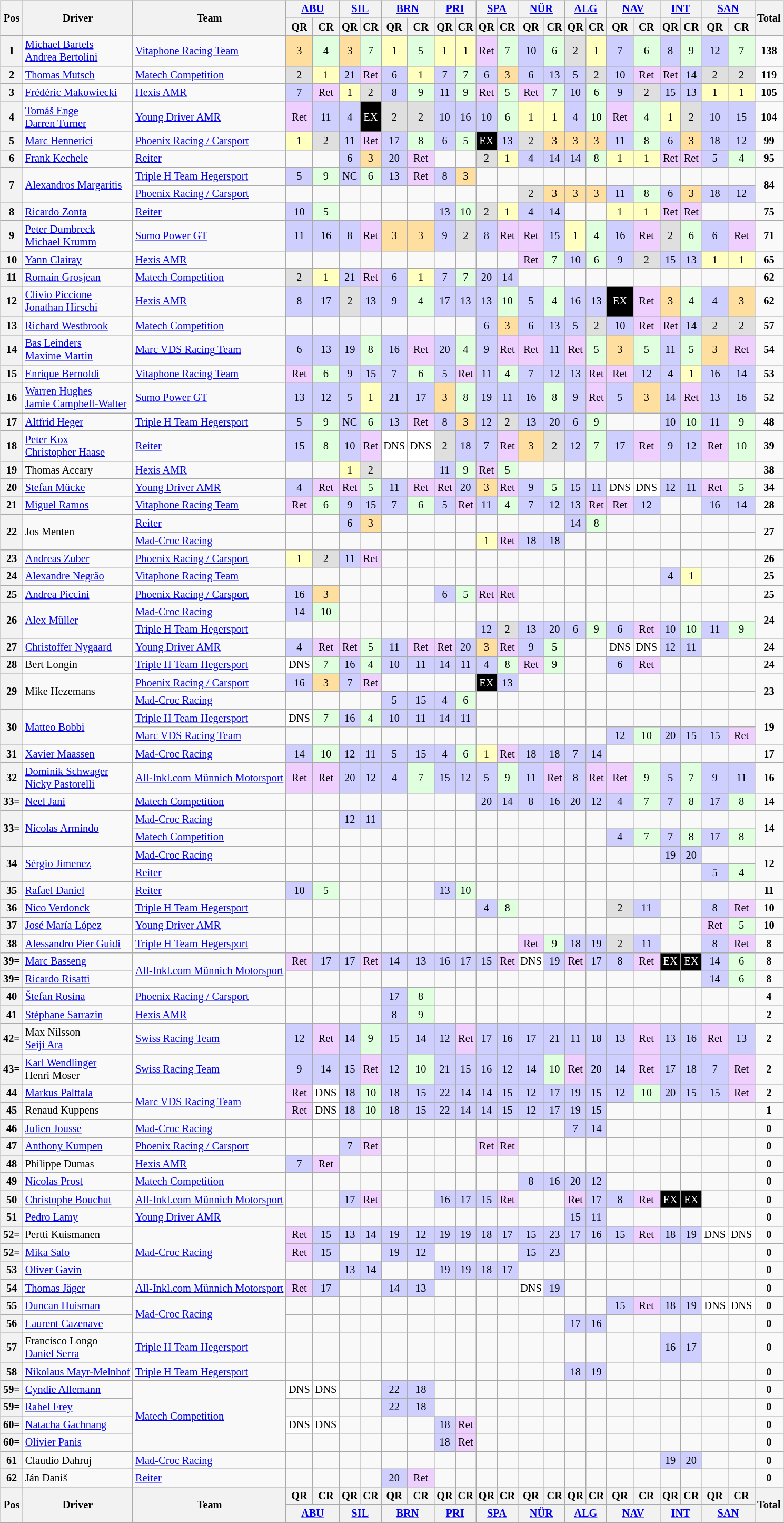<table>
<tr>
<td valign="top"><br><table class="wikitable" style="font-size: 85%; text-align:center;">
<tr>
<th rowspan=2>Pos</th>
<th rowspan=2>Driver</th>
<th rowspan=2>Team</th>
<th colspan=2><a href='#'>ABU</a><br></th>
<th colspan=2><a href='#'>SIL</a><br></th>
<th colspan=2><a href='#'>BRN</a><br></th>
<th colspan=2><a href='#'>PRI</a><br></th>
<th colspan=2><a href='#'>SPA</a><br></th>
<th colspan=2><a href='#'>NÜR</a><br></th>
<th colspan=2><a href='#'>ALG</a><br></th>
<th colspan=2><a href='#'>NAV</a><br></th>
<th colspan=2><a href='#'>INT</a><br></th>
<th colspan=2><a href='#'>SAN</a><br></th>
<th rowspan=2>Total</th>
</tr>
<tr>
<th>QR</th>
<th>CR</th>
<th>QR</th>
<th>CR</th>
<th>QR</th>
<th>CR</th>
<th>QR</th>
<th>CR</th>
<th>QR</th>
<th>CR</th>
<th>QR</th>
<th>CR</th>
<th>QR</th>
<th>CR</th>
<th>QR</th>
<th>CR</th>
<th>QR</th>
<th>CR</th>
<th>QR</th>
<th>CR</th>
</tr>
<tr>
<th>1</th>
<td align="left"> <a href='#'>Michael Bartels</a><br> <a href='#'>Andrea Bertolini</a></td>
<td align="left"> <a href='#'>Vitaphone Racing Team</a></td>
<td style="background:#FFDF9F;">3</td>
<td style="background:#DFFFDF;">4</td>
<td style="background:#FFDF9F;">3</td>
<td style="background:#DFFFDF;">7</td>
<td style="background:#FFFFBF;">1</td>
<td style="background:#DFFFDF;">5</td>
<td style="background:#FFFFBF;">1</td>
<td style="background:#FFFFBF;">1</td>
<td style="background:#EFCFFF;">Ret</td>
<td style="background:#DFFFDF;">7</td>
<td style="background:#CFCFFF;">10</td>
<td style="background:#DFFFDF;">6</td>
<td style="background:#DFDFDF;">2</td>
<td style="background:#FFFFBF;">1</td>
<td style="background:#CFCFFF;">7</td>
<td style="background:#DFFFDF;">6</td>
<td style="background:#CFCFFF;">8</td>
<td style="background:#DFFFDF;">9</td>
<td style="background:#CFCFFF;">12</td>
<td style="background:#DFFFDF;">7</td>
<td align=center><strong>138</strong></td>
</tr>
<tr>
<th>2</th>
<td align="left"> <a href='#'>Thomas Mutsch</a></td>
<td align="left"> <a href='#'>Matech Competition</a></td>
<td style="background:#DFDFDF;">2</td>
<td style="background:#FFFFBF;">1</td>
<td style="background:#CFCFFF;">21</td>
<td style="background:#EFCFFF;">Ret</td>
<td style="background:#CFCFFF;">6</td>
<td style="background:#FFFFBF;">1</td>
<td style="background:#CFCFFF;">7</td>
<td style="background:#DFFFDF;">7</td>
<td style="background:#CFCFFF;">6</td>
<td style="background:#FFDF9F;">3</td>
<td style="background:#CFCFFF;">6</td>
<td style="background:#CFCFFF;">13</td>
<td style="background:#CFCFFF;">5</td>
<td style="background:#DFDFDF;">2</td>
<td style="background:#CFCFFF;">10</td>
<td style="background:#EFCFFF;">Ret</td>
<td style="background:#EFCFFF;">Ret</td>
<td style="background:#CFCFFF;">14</td>
<td style="background:#DFDFDF;">2</td>
<td style="background:#DFDFDF;">2</td>
<td align=center><strong>119</strong></td>
</tr>
<tr>
<th>3</th>
<td align="left"> <a href='#'>Frédéric Makowiecki</a></td>
<td align="left"> <a href='#'>Hexis AMR</a></td>
<td style="background:#CFCFFF;">7</td>
<td style="background:#EFCFFF;">Ret</td>
<td style="background:#FFFFBF;">1</td>
<td style="background:#DFDFDF;">2</td>
<td style="background:#CFCFFF;">8</td>
<td style="background:#DFFFDF;">9</td>
<td style="background:#CFCFFF;">11</td>
<td style="background:#DFFFDF;">9</td>
<td style="background:#EFCFFF;">Ret</td>
<td style="background:#DFFFDF;">5</td>
<td style="background:#EFCFFF;">Ret</td>
<td style="background:#DFFFDF;">7</td>
<td style="background:#CFCFFF;">10</td>
<td style="background:#DFFFDF;">6</td>
<td style="background:#CFCFFF;">9</td>
<td style="background:#DFDFDF;">2</td>
<td style="background:#CFCFFF;">15</td>
<td style="background:#CFCFFF;">13</td>
<td style="background:#FFFFBF;">1</td>
<td style="background:#FFFFBF;">1</td>
<td align=center><strong>105</strong></td>
</tr>
<tr>
<th>4</th>
<td align="left"> <a href='#'>Tomáš Enge</a><br> <a href='#'>Darren Turner</a></td>
<td align="left"> <a href='#'>Young Driver AMR</a></td>
<td style="background:#EFCFFF;">Ret</td>
<td style="background:#CFCFFF;">11</td>
<td style="background:#CFCFFF;">4</td>
<td style="background:#000000; color:white;">EX</td>
<td style="background:#DFDFDF;">2</td>
<td style="background:#DFDFDF;">2</td>
<td style="background:#CFCFFF;">10</td>
<td style="background:#CFCFFF;">16</td>
<td style="background:#CFCFFF;">10</td>
<td style="background:#DFFFDF;">6</td>
<td style="background:#FFFFBF;">1</td>
<td style="background:#FFFFBF;">1</td>
<td style="background:#CFCFFF;">4</td>
<td style="background:#DFFFDF;">10</td>
<td style="background:#EFCFFF;">Ret</td>
<td style="background:#DFFFDF;">4</td>
<td style="background:#FFFFBF;">1</td>
<td style="background:#DFDFDF;">2</td>
<td style="background:#CFCFFF;">10</td>
<td style="background:#CFCFFF;">15</td>
<td align=center><strong>104</strong></td>
</tr>
<tr>
<th>5</th>
<td align="left"> <a href='#'>Marc Hennerici</a></td>
<td align="left"> <a href='#'>Phoenix Racing / Carsport</a></td>
<td style="background:#FFFFBF;">1</td>
<td style="background:#DFDFDF;">2</td>
<td style="background:#CFCFFF;">11</td>
<td style="background:#EFCFFF;">Ret</td>
<td style="background:#CFCFFF;">17</td>
<td style="background:#DFFFDF;">8</td>
<td style="background:#CFCFFF;">6</td>
<td style="background:#DFFFDF;">5</td>
<td style="background:#000000; color:white;">EX</td>
<td style="background:#CFCFFF;">13</td>
<td style="background:#DFDFDF;">2</td>
<td style="background:#FFDF9F;">3</td>
<td style="background:#FFDF9F;">3</td>
<td style="background:#FFDF9F;">3</td>
<td style="background:#CFCFFF;">11</td>
<td style="background:#DFFFDF;">8</td>
<td style="background:#CFCFFF;">6</td>
<td style="background:#FFDF9F;">3</td>
<td style="background:#CFCFFF;">18</td>
<td style="background:#CFCFFF;">12</td>
<td align=center><strong>99</strong></td>
</tr>
<tr>
<th>6</th>
<td align="left"> <a href='#'>Frank Kechele</a></td>
<td align="left"> <a href='#'>Reiter</a></td>
<td></td>
<td></td>
<td style="background:#CFCFFF;">6</td>
<td style="background:#FFDF9F;">3</td>
<td style="background:#CFCFFF;">20</td>
<td style="background:#EFCFFF;">Ret</td>
<td></td>
<td></td>
<td style="background:#DFDFDF;">2</td>
<td style="background:#FFFFBF;">1</td>
<td style="background:#CFCFFF;">4</td>
<td style="background:#CFCFFF;">14</td>
<td style="background:#CFCFFF;">14</td>
<td style="background:#DFFFDF;">8</td>
<td style="background:#FFFFBF;">1</td>
<td style="background:#FFFFBF;">1</td>
<td style="background:#EFCFFF;">Ret</td>
<td style="background:#EFCFFF;">Ret</td>
<td style="background:#CFCFFF;">5</td>
<td style="background:#DFFFDF;">4</td>
<td align=center><strong>95</strong></td>
</tr>
<tr>
<th rowspan=2>7</th>
<td rowspan=2 align="left"> <a href='#'>Alexandros Margaritis</a></td>
<td align="left"> <a href='#'>Triple H Team Hegersport</a></td>
<td style="background:#CFCFFF;">5</td>
<td style="background:#DFFFDF;">9</td>
<td style="background:#CFCFFF;">NC</td>
<td style="background:#DFFFDF;">6</td>
<td style="background:#CFCFFF;">13</td>
<td style="background:#EFCFFF;">Ret</td>
<td style="background:#CFCFFF;">8</td>
<td style="background:#FFDF9F;">3</td>
<td></td>
<td></td>
<td></td>
<td></td>
<td></td>
<td></td>
<td></td>
<td></td>
<td></td>
<td></td>
<td></td>
<td></td>
<td align="center" rowspan=2><strong>84</strong></td>
</tr>
<tr>
<td align="left"> <a href='#'>Phoenix Racing / Carsport</a></td>
<td></td>
<td></td>
<td></td>
<td></td>
<td></td>
<td></td>
<td></td>
<td></td>
<td></td>
<td></td>
<td style="background:#DFDFDF;">2</td>
<td style="background:#FFDF9F;">3</td>
<td style="background:#FFDF9F;">3</td>
<td style="background:#FFDF9F;">3</td>
<td style="background:#CFCFFF;">11</td>
<td style="background:#DFFFDF;">8</td>
<td style="background:#CFCFFF;">6</td>
<td style="background:#FFDF9F;">3</td>
<td style="background:#CFCFFF;">18</td>
<td style="background:#CFCFFF;">12</td>
</tr>
<tr>
<th>8</th>
<td align="left"> <a href='#'>Ricardo Zonta</a></td>
<td align="left"> <a href='#'>Reiter</a></td>
<td style="background:#CFCFFF;">10</td>
<td style="background:#DFFFDF;">5</td>
<td></td>
<td></td>
<td></td>
<td></td>
<td style="background:#CFCFFF;">13</td>
<td style="background:#DFFFDF;">10</td>
<td style="background:#DFDFDF;">2</td>
<td style="background:#FFFFBF;">1</td>
<td style="background:#CFCFFF;">4</td>
<td style="background:#CFCFFF;">14</td>
<td></td>
<td></td>
<td style="background:#FFFFBF;">1</td>
<td style="background:#FFFFBF;">1</td>
<td style="background:#EFCFFF;">Ret</td>
<td style="background:#EFCFFF;">Ret</td>
<td></td>
<td></td>
<td align=center><strong>75</strong></td>
</tr>
<tr>
<th>9</th>
<td align="left"> <a href='#'>Peter Dumbreck</a><br> <a href='#'>Michael Krumm</a></td>
<td align="left"> <a href='#'>Sumo Power GT</a></td>
<td style="background:#CFCFFF;">11</td>
<td style="background:#CFCFFF;">16</td>
<td style="background:#CFCFFF;">8</td>
<td style="background:#EFCFFF;">Ret</td>
<td style="background:#FFDF9F;">3</td>
<td style="background:#FFDF9F;">3</td>
<td style="background:#CFCFFF;">9</td>
<td style="background:#DFDFDF;">2</td>
<td style="background:#CFCFFF;">8</td>
<td style="background:#EFCFFF;">Ret</td>
<td style="background:#EFCFFF;">Ret</td>
<td style="background:#CFCFFF;">15</td>
<td style="background:#FFFFBF;">1</td>
<td style="background:#DFFFDF;">4</td>
<td style="background:#CFCFFF;">16</td>
<td style="background:#EFCFFF;">Ret</td>
<td style="background:#DFDFDF;">2</td>
<td style="background:#DFFFDF;">6</td>
<td style="background:#CFCFFF;">6</td>
<td style="background:#EFCFFF;">Ret</td>
<td align=center><strong>71</strong></td>
</tr>
<tr>
<th>10</th>
<td align="left"> <a href='#'>Yann Clairay</a></td>
<td align="left"> <a href='#'>Hexis AMR</a></td>
<td></td>
<td></td>
<td></td>
<td></td>
<td></td>
<td></td>
<td></td>
<td></td>
<td></td>
<td></td>
<td style="background:#EFCFFF;">Ret</td>
<td style="background:#DFFFDF;">7</td>
<td style="background:#CFCFFF;">10</td>
<td style="background:#DFFFDF;">6</td>
<td style="background:#CFCFFF;">9</td>
<td style="background:#DFDFDF;">2</td>
<td style="background:#CFCFFF;">15</td>
<td style="background:#CFCFFF;">13</td>
<td style="background:#FFFFBF;">1</td>
<td style="background:#FFFFBF;">1</td>
<td align=center><strong>65</strong></td>
</tr>
<tr>
<th>11</th>
<td align="left"> <a href='#'>Romain Grosjean</a></td>
<td align="left"> <a href='#'>Matech Competition</a></td>
<td style="background:#DFDFDF;">2</td>
<td style="background:#FFFFBF;">1</td>
<td style="background:#CFCFFF;">21</td>
<td style="background:#EFCFFF;">Ret</td>
<td style="background:#CFCFFF;">6</td>
<td style="background:#FFFFBF;">1</td>
<td style="background:#CFCFFF;">7</td>
<td style="background:#DFFFDF;">7</td>
<td style="background:#CFCFFF;">20</td>
<td style="background:#CFCFFF;">14</td>
<td></td>
<td></td>
<td></td>
<td></td>
<td></td>
<td></td>
<td></td>
<td></td>
<td></td>
<td></td>
<td align=center><strong>62</strong></td>
</tr>
<tr>
<th>12</th>
<td align="left"> <a href='#'>Clivio Piccione</a><br> <a href='#'>Jonathan Hirschi</a></td>
<td align="left"> <a href='#'>Hexis AMR</a></td>
<td style="background:#CFCFFF;">8</td>
<td style="background:#CFCFFF;">17</td>
<td style="background:#DFDFDF;">2</td>
<td style="background:#CFCFFF;">13</td>
<td style="background:#CFCFFF;">9</td>
<td style="background:#DFFFDF;">4</td>
<td style="background:#CFCFFF;">17</td>
<td style="background:#CFCFFF;">13</td>
<td style="background:#CFCFFF;">13</td>
<td style="background:#DFFFDF;">10</td>
<td style="background:#CFCFFF;">5</td>
<td style="background:#DFFFDF;">4</td>
<td style="background:#CFCFFF;">16</td>
<td style="background:#CFCFFF;">13</td>
<td style="background:#000000; color:white;">EX</td>
<td style="background:#EFCFFF;">Ret</td>
<td style="background:#FFDF9F;">3</td>
<td style="background:#DFFFDF;">4</td>
<td style="background:#CFCFFF;">4</td>
<td style="background:#FFDF9F;">3</td>
<td align=center><strong>62</strong></td>
</tr>
<tr>
<th>13</th>
<td align="left"> <a href='#'>Richard Westbrook</a></td>
<td align="left"> <a href='#'>Matech Competition</a></td>
<td></td>
<td></td>
<td></td>
<td></td>
<td></td>
<td></td>
<td></td>
<td></td>
<td style="background:#CFCFFF;">6</td>
<td style="background:#FFDF9F;">3</td>
<td style="background:#CFCFFF;">6</td>
<td style="background:#CFCFFF;">13</td>
<td style="background:#CFCFFF;">5</td>
<td style="background:#DFDFDF;">2</td>
<td style="background:#CFCFFF;">10</td>
<td style="background:#EFCFFF;">Ret</td>
<td style="background:#EFCFFF;">Ret</td>
<td style="background:#CFCFFF;">14</td>
<td style="background:#DFDFDF;">2</td>
<td style="background:#DFDFDF;">2</td>
<td align=center><strong>57</strong></td>
</tr>
<tr>
<th>14</th>
<td align="left"> <a href='#'>Bas Leinders</a><br> <a href='#'>Maxime Martin</a></td>
<td align="left"> <a href='#'>Marc VDS Racing Team</a></td>
<td style="background:#CFCFFF;">6</td>
<td style="background:#CFCFFF;">13</td>
<td style="background:#CFCFFF;">19</td>
<td style="background:#DFFFDF;">8</td>
<td style="background:#CFCFFF;">16</td>
<td style="background:#EFCFFF;">Ret</td>
<td style="background:#CFCFFF;">20</td>
<td style="background:#DFFFDF;">4</td>
<td style="background:#CFCFFF;">9</td>
<td style="background:#EFCFFF;">Ret</td>
<td style="background:#EFCFFF;">Ret</td>
<td style="background:#CFCFFF;">11</td>
<td style="background:#EFCFFF;">Ret</td>
<td style="background:#DFFFDF;">5</td>
<td style="background:#FFDF9F;">3</td>
<td style="background:#DFFFDF;">5</td>
<td style="background:#CFCFFF;">11</td>
<td style="background:#DFFFDF;">5</td>
<td style="background:#FFDF9F;">3</td>
<td style="background:#EFCFFF;">Ret</td>
<td align=center><strong>54</strong></td>
</tr>
<tr>
<th>15</th>
<td align="left"> <a href='#'>Enrique Bernoldi</a></td>
<td align="left"> <a href='#'>Vitaphone Racing Team</a></td>
<td style="background:#EFCFFF;">Ret</td>
<td style="background:#DFFFDF;">6</td>
<td style="background:#CFCFFF;">9</td>
<td style="background:#CFCFFF;">15</td>
<td style="background:#CFCFFF;">7</td>
<td style="background:#DFFFDF;">6</td>
<td style="background:#CFCFFF;">5</td>
<td style="background:#EFCFFF;">Ret</td>
<td style="background:#CFCFFF;">11</td>
<td style="background:#DFFFDF;">4</td>
<td style="background:#CFCFFF;">7</td>
<td style="background:#CFCFFF;">12</td>
<td style="background:#CFCFFF;">13</td>
<td style="background:#EFCFFF;">Ret</td>
<td style="background:#EFCFFF;">Ret</td>
<td style="background:#CFCFFF;">12</td>
<td style="background:#CFCFFF;">4</td>
<td style="background:#FFFFBF;">1</td>
<td style="background:#CFCFFF;">16</td>
<td style="background:#CFCFFF;">14</td>
<td align=center><strong>53</strong></td>
</tr>
<tr>
<th>16</th>
<td align="left"> <a href='#'>Warren Hughes</a><br> <a href='#'>Jamie Campbell-Walter</a></td>
<td align="left"> <a href='#'>Sumo Power GT</a></td>
<td style="background:#CFCFFF;">13</td>
<td style="background:#CFCFFF;">12</td>
<td style="background:#CFCFFF;">5</td>
<td style="background:#FFFFBF;">1</td>
<td style="background:#CFCFFF;">21</td>
<td style="background:#CFCFFF;">17</td>
<td style="background:#FFDF9F;">3</td>
<td style="background:#DFFFDF;">8</td>
<td style="background:#CFCFFF;">19</td>
<td style="background:#CFCFFF;">11</td>
<td style="background:#CFCFFF;">16</td>
<td style="background:#DFFFDF;">8</td>
<td style="background:#CFCFFF;">9</td>
<td style="background:#EFCFFF;">Ret</td>
<td style="background:#CFCFFF;">5</td>
<td style="background:#FFDF9F;">3</td>
<td style="background:#CFCFFF;">14</td>
<td style="background:#EFCFFF;">Ret</td>
<td style="background:#CFCFFF;">13</td>
<td style="background:#CFCFFF;">16</td>
<td align=center><strong>52</strong></td>
</tr>
<tr>
<th>17</th>
<td align="left"> <a href='#'>Altfrid Heger</a></td>
<td align="left"> <a href='#'>Triple H Team Hegersport</a></td>
<td style="background:#CFCFFF;">5</td>
<td style="background:#DFFFDF;">9</td>
<td style="background:#CFCFFF;">NC</td>
<td style="background:#DFFFDF;">6</td>
<td style="background:#CFCFFF;">13</td>
<td style="background:#EFCFFF;">Ret</td>
<td style="background:#CFCFFF;">8</td>
<td style="background:#FFDF9F;">3</td>
<td style="background:#CFCFFF;">12</td>
<td style="background:#DFDFDF;">2</td>
<td style="background:#CFCFFF;">13</td>
<td style="background:#CFCFFF;">20</td>
<td style="background:#CFCFFF;">6</td>
<td style="background:#DFFFDF;">9</td>
<td></td>
<td></td>
<td style="background:#CFCFFF;">10</td>
<td style="background:#DFFFDF;">10</td>
<td style="background:#CFCFFF;">11</td>
<td style="background:#DFFFDF;">9</td>
<td align=center><strong>48</strong></td>
</tr>
<tr>
<th>18</th>
<td align="left"> <a href='#'>Peter Kox</a><br> <a href='#'>Christopher Haase</a></td>
<td align="left"> <a href='#'>Reiter</a></td>
<td style="background:#CFCFFF;">15</td>
<td style="background:#DFFFDF;">8</td>
<td style="background:#CFCFFF;">10</td>
<td style="background:#EFCFFF;">Ret</td>
<td style="background:#FFFFFF;">DNS</td>
<td style="background:#FFFFFF;">DNS</td>
<td style="background:#DFDFDF;">2</td>
<td style="background:#CFCFFF;">18</td>
<td style="background:#CFCFFF;">7</td>
<td style="background:#EFCFFF;">Ret</td>
<td style="background:#FFDF9F;">3</td>
<td style="background:#DFDFDF;">2</td>
<td style="background:#CFCFFF;">12</td>
<td style="background:#DFFFDF;">7</td>
<td style="background:#CFCFFF;">17</td>
<td style="background:#EFCFFF;">Ret</td>
<td style="background:#CFCFFF;">9</td>
<td style="background:#CFCFFF;">12</td>
<td style="background:#EFCFFF;">Ret</td>
<td style="background:#DFFFDF;">10</td>
<td align=center><strong>39</strong></td>
</tr>
<tr>
<th>19</th>
<td align="left"> Thomas Accary</td>
<td align="left"> <a href='#'>Hexis AMR</a></td>
<td></td>
<td></td>
<td style="background:#FFFFBF;">1</td>
<td style="background:#DFDFDF;">2</td>
<td></td>
<td></td>
<td style="background:#CFCFFF;">11</td>
<td style="background:#DFFFDF;">9</td>
<td style="background:#EFCFFF;">Ret</td>
<td style="background:#DFFFDF;">5</td>
<td></td>
<td></td>
<td></td>
<td></td>
<td></td>
<td></td>
<td></td>
<td></td>
<td></td>
<td></td>
<td align=center><strong>38</strong></td>
</tr>
<tr>
<th>20</th>
<td align="left"> <a href='#'>Stefan Mücke</a></td>
<td align="left"> <a href='#'>Young Driver AMR</a></td>
<td style="background:#CFCFFF;">4</td>
<td style="background:#EFCFFF;">Ret</td>
<td style="background:#EFCFFF;">Ret</td>
<td style="background:#DFFFDF;">5</td>
<td style="background:#CFCFFF;">11</td>
<td style="background:#EFCFFF;">Ret</td>
<td style="background:#EFCFFF;">Ret</td>
<td style="background:#CFCFFF;">20</td>
<td style="background:#FFDF9F;">3</td>
<td style="background:#EFCFFF;">Ret</td>
<td style="background:#CFCFFF;">9</td>
<td style="background:#DFFFDF;">5</td>
<td style="background:#CFCFFF;">15</td>
<td style="background:#CFCFFF;">11</td>
<td style="background:#FFFFFF;">DNS</td>
<td style="background:#FFFFFF;">DNS</td>
<td style="background:#CFCFFF;">12</td>
<td style="background:#CFCFFF;">11</td>
<td style="background:#EFCFFF;">Ret</td>
<td style="background:#DFFFDF;">5</td>
<td align=center><strong>34</strong></td>
</tr>
<tr>
<th>21</th>
<td align="left"> <a href='#'>Miguel Ramos</a></td>
<td align="left"> <a href='#'>Vitaphone Racing Team</a></td>
<td style="background:#EFCFFF;">Ret</td>
<td style="background:#DFFFDF;">6</td>
<td style="background:#CFCFFF;">9</td>
<td style="background:#CFCFFF;">15</td>
<td style="background:#CFCFFF;">7</td>
<td style="background:#DFFFDF;">6</td>
<td style="background:#CFCFFF;">5</td>
<td style="background:#EFCFFF;">Ret</td>
<td style="background:#CFCFFF;">11</td>
<td style="background:#DFFFDF;">4</td>
<td style="background:#CFCFFF;">7</td>
<td style="background:#CFCFFF;">12</td>
<td style="background:#CFCFFF;">13</td>
<td style="background:#EFCFFF;">Ret</td>
<td style="background:#EFCFFF;">Ret</td>
<td style="background:#CFCFFF;">12</td>
<td></td>
<td></td>
<td style="background:#CFCFFF;">16</td>
<td style="background:#CFCFFF;">14</td>
<td align=center><strong>28</strong></td>
</tr>
<tr>
<th rowspan=2>22</th>
<td rowspan=2 align="left"> Jos Menten</td>
<td align="left"> <a href='#'>Reiter</a></td>
<td></td>
<td></td>
<td style="background:#CFCFFF;">6</td>
<td style="background:#FFDF9F;">3</td>
<td></td>
<td></td>
<td></td>
<td></td>
<td></td>
<td></td>
<td></td>
<td></td>
<td style="background:#CFCFFF;">14</td>
<td style="background:#DFFFDF;">8</td>
<td></td>
<td></td>
<td></td>
<td></td>
<td></td>
<td></td>
<td rowspan=2 align="center"><strong>27</strong></td>
</tr>
<tr>
<td align="left"> <a href='#'>Mad-Croc Racing</a></td>
<td></td>
<td></td>
<td></td>
<td></td>
<td></td>
<td></td>
<td></td>
<td></td>
<td style="background:#FFFFBF;">1</td>
<td style="background:#EFCFFF;">Ret</td>
<td style="background:#CFCFFF;">18</td>
<td style="background:#CFCFFF;">18</td>
<td></td>
<td></td>
<td></td>
<td></td>
<td></td>
<td></td>
<td></td>
<td></td>
</tr>
<tr>
<th>23</th>
<td align="left"> <a href='#'>Andreas Zuber</a></td>
<td align="left"> <a href='#'>Phoenix Racing / Carsport</a></td>
<td style="background:#FFFFBF;">1</td>
<td style="background:#DFDFDF;">2</td>
<td style="background:#CFCFFF;">11</td>
<td style="background:#EFCFFF;">Ret</td>
<td></td>
<td></td>
<td></td>
<td></td>
<td></td>
<td></td>
<td></td>
<td></td>
<td></td>
<td></td>
<td></td>
<td></td>
<td></td>
<td></td>
<td></td>
<td></td>
<td align=center><strong>26</strong></td>
</tr>
<tr>
<th>24</th>
<td align="left"> <a href='#'>Alexandre Negrão</a></td>
<td align="left"> <a href='#'>Vitaphone Racing Team</a></td>
<td></td>
<td></td>
<td></td>
<td></td>
<td></td>
<td></td>
<td></td>
<td></td>
<td></td>
<td></td>
<td></td>
<td></td>
<td></td>
<td></td>
<td></td>
<td></td>
<td style="background:#CFCFFF;">4</td>
<td style="background:#FFFFBF;">1</td>
<td></td>
<td></td>
<td align=center><strong>25</strong></td>
</tr>
<tr>
<th>25</th>
<td align="left"> <a href='#'>Andrea Piccini</a></td>
<td align="left"> <a href='#'>Phoenix Racing / Carsport</a></td>
<td style="background:#CFCFFF;">16</td>
<td style="background:#FFDF9F;">3</td>
<td></td>
<td></td>
<td></td>
<td></td>
<td style="background:#CFCFFF;">6</td>
<td style="background:#DFFFDF;">5</td>
<td style="background:#EFCFFF;">Ret</td>
<td style="background:#EFCFFF;">Ret</td>
<td></td>
<td></td>
<td></td>
<td></td>
<td></td>
<td></td>
<td></td>
<td></td>
<td></td>
<td></td>
<td align=center><strong>25</strong></td>
</tr>
<tr>
<th rowspan=2>26</th>
<td rowspan=2 align="left"> <a href='#'>Alex Müller</a></td>
<td align="left"> <a href='#'>Mad-Croc Racing</a></td>
<td style="background:#CFCFFF;">14</td>
<td style="background:#DFFFDF;">10</td>
<td></td>
<td></td>
<td></td>
<td></td>
<td></td>
<td></td>
<td></td>
<td></td>
<td></td>
<td></td>
<td></td>
<td></td>
<td></td>
<td></td>
<td></td>
<td></td>
<td></td>
<td></td>
<td rowspan=2 align="center"><strong>24</strong></td>
</tr>
<tr>
<td align="left"> <a href='#'>Triple H Team Hegersport</a></td>
<td></td>
<td></td>
<td></td>
<td></td>
<td></td>
<td></td>
<td></td>
<td></td>
<td style="background:#CFCFFF;">12</td>
<td style="background:#DFDFDF;">2</td>
<td style="background:#CFCFFF;">13</td>
<td style="background:#CFCFFF;">20</td>
<td style="background:#CFCFFF;">6</td>
<td style="background:#DFFFDF;">9</td>
<td style="background:#CFCFFF;">6</td>
<td style="background:#EFCFFF;">Ret</td>
<td style="background:#CFCFFF;">10</td>
<td style="background:#DFFFDF;">10</td>
<td style="background:#CFCFFF;">11</td>
<td style="background:#DFFFDF;">9</td>
</tr>
<tr>
<th>27</th>
<td align="left"> <a href='#'>Christoffer Nygaard</a></td>
<td align="left"> <a href='#'>Young Driver AMR</a></td>
<td style="background:#CFCFFF;">4</td>
<td style="background:#EFCFFF;">Ret</td>
<td style="background:#EFCFFF;">Ret</td>
<td style="background:#DFFFDF;">5</td>
<td style="background:#CFCFFF;">11</td>
<td style="background:#EFCFFF;">Ret</td>
<td style="background:#EFCFFF;">Ret</td>
<td style="background:#CFCFFF;">20</td>
<td style="background:#FFDF9F;">3</td>
<td style="background:#EFCFFF;">Ret</td>
<td style="background:#CFCFFF;">9</td>
<td style="background:#DFFFDF;">5</td>
<td></td>
<td></td>
<td style="background:#FFFFFF;">DNS</td>
<td style="background:#FFFFFF;">DNS</td>
<td style="background:#CFCFFF;">12</td>
<td style="background:#CFCFFF;">11</td>
<td></td>
<td></td>
<td align=center><strong>24</strong></td>
</tr>
<tr>
<th>28</th>
<td align="left"> Bert Longin</td>
<td align="left"> <a href='#'>Triple H Team Hegersport</a></td>
<td style="background:#FFFFFF;">DNS</td>
<td style="background:#DFFFDF;">7</td>
<td style="background:#CFCFFF;">16</td>
<td style="background:#DFFFDF;">4</td>
<td style="background:#CFCFFF;">10</td>
<td style="background:#CFCFFF;">11</td>
<td style="background:#CFCFFF;">14</td>
<td style="background:#CFCFFF;">11</td>
<td style="background:#CFCFFF;">4</td>
<td style="background:#DFFFDF;">8</td>
<td style="background:#EFCFFF;">Ret</td>
<td style="background:#DFFFDF;">9</td>
<td></td>
<td></td>
<td style="background:#CFCFFF;">6</td>
<td style="background:#EFCFFF;">Ret</td>
<td></td>
<td></td>
<td></td>
<td></td>
<td align=center><strong>24</strong></td>
</tr>
<tr>
<th rowspan=2>29</th>
<td rowspan=2 align="left"> Mike Hezemans</td>
<td align="left"> <a href='#'>Phoenix Racing / Carsport</a></td>
<td style="background:#CFCFFF;">16</td>
<td style="background:#FFDF9F;">3</td>
<td style="background:#CFCFFF;">7</td>
<td style="background:#EFCFFF;">Ret</td>
<td></td>
<td></td>
<td></td>
<td></td>
<td style="background:#000000; color:white;">EX</td>
<td style="background:#CFCFFF;">13</td>
<td></td>
<td></td>
<td></td>
<td></td>
<td></td>
<td></td>
<td></td>
<td></td>
<td></td>
<td></td>
<td rowspan=2 align="center"><strong>23</strong></td>
</tr>
<tr>
<td align="left"> <a href='#'>Mad-Croc Racing</a></td>
<td></td>
<td></td>
<td></td>
<td></td>
<td style="background:#CFCFFF;">5</td>
<td style="background:#CFCFFF;">15</td>
<td style="background:#CFCFFF;">4</td>
<td style="background:#DFFFDF;">6</td>
<td></td>
<td></td>
<td></td>
<td></td>
<td></td>
<td></td>
<td></td>
<td></td>
<td></td>
<td></td>
<td></td>
<td></td>
</tr>
<tr>
<th rowspan=2>30</th>
<td align="left" rowspan=2> <a href='#'>Matteo Bobbi</a></td>
<td align="left"> <a href='#'>Triple H Team Hegersport</a></td>
<td style="background:#FFFFFF;">DNS</td>
<td style="background:#DFFFDF;">7</td>
<td style="background:#CFCFFF;">16</td>
<td style="background:#DFFFDF;">4</td>
<td style="background:#CFCFFF;">10</td>
<td style="background:#CFCFFF;">11</td>
<td style="background:#CFCFFF;">14</td>
<td style="background:#CFCFFF;">11</td>
<td></td>
<td></td>
<td></td>
<td></td>
<td></td>
<td></td>
<td></td>
<td></td>
<td></td>
<td></td>
<td></td>
<td></td>
<td rowspan=2 align="center"><strong>19</strong></td>
</tr>
<tr>
<td align="left"> <a href='#'>Marc VDS Racing Team</a></td>
<td></td>
<td></td>
<td></td>
<td></td>
<td></td>
<td></td>
<td></td>
<td></td>
<td></td>
<td></td>
<td></td>
<td></td>
<td></td>
<td></td>
<td style="background:#CFCFFF;">12</td>
<td style="background:#DFFFDF;">10</td>
<td style="background:#CFCFFF;">20</td>
<td style="background:#CFCFFF;">15</td>
<td style="background:#CFCFFF;">15</td>
<td style="background:#EFCFFF;">Ret</td>
</tr>
<tr>
<th>31</th>
<td align="left"> <a href='#'>Xavier Maassen</a></td>
<td align="left"> <a href='#'>Mad-Croc Racing</a></td>
<td style="background:#CFCFFF;">14</td>
<td style="background:#DFFFDF;">10</td>
<td style="background:#CFCFFF;">12</td>
<td style="background:#CFCFFF;">11</td>
<td style="background:#CFCFFF;">5</td>
<td style="background:#CFCFFF;">15</td>
<td style="background:#CFCFFF;">4</td>
<td style="background:#DFFFDF;">6</td>
<td style="background:#FFFFBF;">1</td>
<td style="background:#EFCFFF;">Ret</td>
<td style="background:#CFCFFF;">18</td>
<td style="background:#CFCFFF;">18</td>
<td style="background:#CFCFFF;">7</td>
<td style="background:#CFCFFF;">14</td>
<td></td>
<td></td>
<td></td>
<td></td>
<td></td>
<td></td>
<td align=center><strong>17</strong></td>
</tr>
<tr>
<th>32</th>
<td align="left"> <a href='#'>Dominik Schwager</a><br> <a href='#'>Nicky Pastorelli</a></td>
<td align="left"> <a href='#'>All-Inkl.com Münnich Motorsport</a></td>
<td style="background:#EFCFFF;">Ret</td>
<td style="background:#EFCFFF;">Ret</td>
<td style="background:#CFCFFF;">20</td>
<td style="background:#CFCFFF;">12</td>
<td style="background:#CFCFFF;">4</td>
<td style="background:#DFFFDF;">7</td>
<td style="background:#CFCFFF;">15</td>
<td style="background:#CFCFFF;">12</td>
<td style="background:#CFCFFF;">5</td>
<td style="background:#DFFFDF;">9</td>
<td style="background:#CFCFFF;">11</td>
<td style="background:#EFCFFF;">Ret</td>
<td style="background:#CFCFFF;">8</td>
<td style="background:#EFCFFF;">Ret</td>
<td style="background:#EFCFFF;">Ret</td>
<td style="background:#DFFFDF;">9</td>
<td style="background:#CFCFFF;">5</td>
<td style="background:#DFFFDF;">7</td>
<td style="background:#CFCFFF;">9</td>
<td style="background:#CFCFFF;">11</td>
<td align=center><strong>16</strong></td>
</tr>
<tr>
<th>33=</th>
<td align="left"> <a href='#'>Neel Jani</a></td>
<td align="left"> <a href='#'>Matech Competition</a></td>
<td></td>
<td></td>
<td></td>
<td></td>
<td></td>
<td></td>
<td></td>
<td></td>
<td style="background:#CFCFFF;">20</td>
<td style="background:#CFCFFF;">14</td>
<td style="background:#CFCFFF;">8</td>
<td style="background:#CFCFFF;">16</td>
<td style="background:#CFCFFF;">20</td>
<td style="background:#CFCFFF;">12</td>
<td style="background:#CFCFFF;">4</td>
<td style="background:#DFFFDF;">7</td>
<td style="background:#CFCFFF;">7</td>
<td style="background:#DFFFDF;">8</td>
<td style="background:#CFCFFF;">17</td>
<td style="background:#DFFFDF;">8</td>
<td align=center><strong>14</strong></td>
</tr>
<tr>
<th rowspan=2>33=</th>
<td align="left" rowspan=2> <a href='#'>Nicolas Armindo</a></td>
<td align="left"> <a href='#'>Mad-Croc Racing</a></td>
<td></td>
<td></td>
<td style="background:#CFCFFF;">12</td>
<td style="background:#CFCFFF;">11</td>
<td></td>
<td></td>
<td></td>
<td></td>
<td></td>
<td></td>
<td></td>
<td></td>
<td></td>
<td></td>
<td></td>
<td></td>
<td></td>
<td></td>
<td></td>
<td></td>
<td rowspan=2 align="center"><strong>14</strong></td>
</tr>
<tr>
<td align="left"> <a href='#'>Matech Competition</a></td>
<td></td>
<td></td>
<td></td>
<td></td>
<td></td>
<td></td>
<td></td>
<td></td>
<td></td>
<td></td>
<td></td>
<td></td>
<td></td>
<td></td>
<td style="background:#CFCFFF;">4</td>
<td style="background:#DFFFDF;">7</td>
<td style="background:#CFCFFF;">7</td>
<td style="background:#DFFFDF;">8</td>
<td style="background:#CFCFFF;">17</td>
<td style="background:#DFFFDF;">8</td>
</tr>
<tr>
<th rowspan=2>34</th>
<td align="left" rowspan=2> <a href='#'>Sérgio Jimenez</a></td>
<td align="left"> <a href='#'>Mad-Croc Racing</a></td>
<td></td>
<td></td>
<td></td>
<td></td>
<td></td>
<td></td>
<td></td>
<td></td>
<td></td>
<td></td>
<td></td>
<td></td>
<td></td>
<td></td>
<td></td>
<td></td>
<td style="background:#CFCFFF;">19</td>
<td style="background:#CFCFFF;">20</td>
<td></td>
<td></td>
<td align="center" rowspan=2><strong>12</strong></td>
</tr>
<tr>
<td align="left"> <a href='#'>Reiter</a></td>
<td></td>
<td></td>
<td></td>
<td></td>
<td></td>
<td></td>
<td></td>
<td></td>
<td></td>
<td></td>
<td></td>
<td></td>
<td></td>
<td></td>
<td></td>
<td></td>
<td></td>
<td></td>
<td style="background:#CFCFFF;">5</td>
<td style="background:#DFFFDF;">4</td>
</tr>
<tr>
<th>35</th>
<td align="left"> <a href='#'>Rafael Daniel</a></td>
<td align="left"> <a href='#'>Reiter</a></td>
<td style="background:#CFCFFF;">10</td>
<td style="background:#DFFFDF;">5</td>
<td></td>
<td></td>
<td></td>
<td></td>
<td style="background:#CFCFFF;">13</td>
<td style="background:#DFFFDF;">10</td>
<td></td>
<td></td>
<td></td>
<td></td>
<td></td>
<td></td>
<td></td>
<td></td>
<td></td>
<td></td>
<td></td>
<td></td>
<td align=center><strong>11</strong></td>
</tr>
<tr>
<th>36</th>
<td align="left"> <a href='#'>Nico Verdonck</a></td>
<td align="left"> <a href='#'>Triple H Team Hegersport</a></td>
<td></td>
<td></td>
<td></td>
<td></td>
<td></td>
<td></td>
<td></td>
<td></td>
<td style="background:#CFCFFF;">4</td>
<td style="background:#DFFFDF;">8</td>
<td></td>
<td></td>
<td></td>
<td></td>
<td style="background:#DFDFDF;">2</td>
<td style="background:#CFCFFF;">11</td>
<td></td>
<td></td>
<td style="background:#CFCFFF;">8</td>
<td style="background:#EFCFFF;">Ret</td>
<td align=center><strong>10</strong></td>
</tr>
<tr>
<th>37</th>
<td align="left"> <a href='#'>José María López</a></td>
<td align="left"> <a href='#'>Young Driver AMR</a></td>
<td></td>
<td></td>
<td></td>
<td></td>
<td></td>
<td></td>
<td></td>
<td></td>
<td></td>
<td></td>
<td></td>
<td></td>
<td></td>
<td></td>
<td></td>
<td></td>
<td></td>
<td></td>
<td style="background:#EFCFFF;">Ret</td>
<td style="background:#DFFFDF;">5</td>
<td align=center><strong>10</strong></td>
</tr>
<tr>
<th>38</th>
<td align="left"> <a href='#'>Alessandro Pier Guidi</a></td>
<td align="left"> <a href='#'>Triple H Team Hegersport</a></td>
<td></td>
<td></td>
<td></td>
<td></td>
<td></td>
<td></td>
<td></td>
<td></td>
<td></td>
<td></td>
<td style="background:#EFCFFF;">Ret</td>
<td style="background:#DFFFDF;">9</td>
<td style="background:#CFCFFF;">18</td>
<td style="background:#CFCFFF;">19</td>
<td style="background:#DFDFDF;">2</td>
<td style="background:#CFCFFF;">11</td>
<td></td>
<td></td>
<td style="background:#CFCFFF;">8</td>
<td style="background:#EFCFFF;">Ret</td>
<td align=center><strong>8</strong></td>
</tr>
<tr>
<th>39=</th>
<td align="left"> <a href='#'>Marc Basseng</a></td>
<td align="left" rowspan=2> <a href='#'>All-Inkl.com Münnich Motorsport</a></td>
<td style="background:#EFCFFF;">Ret</td>
<td style="background:#CFCFFF;">17</td>
<td style="background:#CFCFFF;">17</td>
<td style="background:#EFCFFF;">Ret</td>
<td style="background:#CFCFFF;">14</td>
<td style="background:#CFCFFF;">13</td>
<td style="background:#CFCFFF;">16</td>
<td style="background:#CFCFFF;">17</td>
<td style="background:#CFCFFF;">15</td>
<td style="background:#EFCFFF;">Ret</td>
<td style="background:#FFFFFF;">DNS</td>
<td style="background:#CFCFFF;">19</td>
<td style="background:#EFCFFF;">Ret</td>
<td style="background:#CFCFFF;">17</td>
<td style="background:#CFCFFF;">8</td>
<td style="background:#EFCFFF;">Ret</td>
<td style="background:#000000; color:white;">EX</td>
<td style="background:#000000; color:white;">EX</td>
<td style="background:#CFCFFF;">14</td>
<td style="background:#DFFFDF;">6</td>
<td align=center><strong>8</strong></td>
</tr>
<tr>
<th>39=</th>
<td align="left"> <a href='#'>Ricardo Risatti</a></td>
<td></td>
<td></td>
<td></td>
<td></td>
<td></td>
<td></td>
<td></td>
<td></td>
<td></td>
<td></td>
<td></td>
<td></td>
<td></td>
<td></td>
<td></td>
<td></td>
<td></td>
<td></td>
<td style="background:#CFCFFF;">14</td>
<td style="background:#DFFFDF;">6</td>
<td align=center><strong>8</strong></td>
</tr>
<tr>
<th>40</th>
<td align="left"> <a href='#'>Štefan Rosina</a></td>
<td align="left"> <a href='#'>Phoenix Racing / Carsport</a></td>
<td></td>
<td></td>
<td></td>
<td></td>
<td style="background:#CFCFFF;">17</td>
<td style="background:#DFFFDF;">8</td>
<td></td>
<td></td>
<td></td>
<td></td>
<td></td>
<td></td>
<td></td>
<td></td>
<td></td>
<td></td>
<td></td>
<td></td>
<td></td>
<td></td>
<td align=center><strong>4</strong></td>
</tr>
<tr>
<th>41</th>
<td align="left"> <a href='#'>Stéphane Sarrazin</a></td>
<td align="left"> <a href='#'>Hexis AMR</a></td>
<td></td>
<td></td>
<td></td>
<td></td>
<td style="background:#CFCFFF;">8</td>
<td style="background:#DFFFDF;">9</td>
<td></td>
<td></td>
<td></td>
<td></td>
<td></td>
<td></td>
<td></td>
<td></td>
<td></td>
<td></td>
<td></td>
<td></td>
<td></td>
<td></td>
<td align=center><strong>2</strong></td>
</tr>
<tr>
<th>42=</th>
<td align="left"> Max Nilsson<br> <a href='#'>Seiji Ara</a></td>
<td align="left"> <a href='#'>Swiss Racing Team</a></td>
<td style="background:#CFCFFF;">12</td>
<td style="background:#EFCFFF;">Ret</td>
<td style="background:#CFCFFF;">14</td>
<td style="background:#DFFFDF;">9</td>
<td style="background:#CFCFFF;">15</td>
<td style="background:#CFCFFF;">14</td>
<td style="background:#CFCFFF;">12</td>
<td style="background:#EFCFFF;">Ret</td>
<td style="background:#CFCFFF;">17</td>
<td style="background:#CFCFFF;">16</td>
<td style="background:#CFCFFF;">17</td>
<td style="background:#CFCFFF;">21</td>
<td style="background:#CFCFFF;">11</td>
<td style="background:#CFCFFF;">18</td>
<td style="background:#CFCFFF;">13</td>
<td style="background:#EFCFFF;">Ret</td>
<td style="background:#CFCFFF;">13</td>
<td style="background:#CFCFFF;">16</td>
<td style="background:#EFCFFF;">Ret</td>
<td style="background:#CFCFFF;">13</td>
<td align=center><strong>2</strong></td>
</tr>
<tr>
<th>43=</th>
<td align="left"> <a href='#'>Karl Wendlinger</a><br> Henri Moser</td>
<td align="left"> <a href='#'>Swiss Racing Team</a></td>
<td style="background:#CFCFFF;">9</td>
<td style="background:#CFCFFF;">14</td>
<td style="background:#CFCFFF;">15</td>
<td style="background:#EFCFFF;">Ret</td>
<td style="background:#CFCFFF;">12</td>
<td style="background:#DFFFDF;">10</td>
<td style="background:#CFCFFF;">21</td>
<td style="background:#CFCFFF;">15</td>
<td style="background:#CFCFFF;">16</td>
<td style="background:#CFCFFF;">12</td>
<td style="background:#CFCFFF;">14</td>
<td style="background:#DFFFDF;">10</td>
<td style="background:#EFCFFF;">Ret</td>
<td style="background:#CFCFFF;">20</td>
<td style="background:#CFCFFF;">14</td>
<td style="background:#EFCFFF;">Ret</td>
<td style="background:#CFCFFF;">17</td>
<td style="background:#CFCFFF;">18</td>
<td style="background:#CFCFFF;">7</td>
<td style="background:#EFCFFF;">Ret</td>
<td align=center><strong>2</strong></td>
</tr>
<tr>
<th>44</th>
<td align="left"> <a href='#'>Markus Palttala</a></td>
<td align="left" rowspan=2> <a href='#'>Marc VDS Racing Team</a></td>
<td style="background:#EFCFFF;">Ret</td>
<td style="background:#FFFFFF;">DNS</td>
<td style="background:#CFCFFF;">18</td>
<td style="background:#DFFFDF;">10</td>
<td style="background:#CFCFFF;">18</td>
<td style="background:#CFCFFF;">15</td>
<td style="background:#CFCFFF;">22</td>
<td style="background:#CFCFFF;">14</td>
<td style="background:#CFCFFF;">14</td>
<td style="background:#CFCFFF;">15</td>
<td style="background:#CFCFFF;">12</td>
<td style="background:#CFCFFF;">17</td>
<td style="background:#CFCFFF;">19</td>
<td style="background:#CFCFFF;">15</td>
<td style="background:#CFCFFF;">12</td>
<td style="background:#DFFFDF;">10</td>
<td style="background:#CFCFFF;">20</td>
<td style="background:#CFCFFF;">15</td>
<td style="background:#CFCFFF;">15</td>
<td style="background:#EFCFFF;">Ret</td>
<td align=center><strong>2</strong></td>
</tr>
<tr>
<th>45</th>
<td align="left"> Renaud Kuppens</td>
<td style="background:#EFCFFF;">Ret</td>
<td style="background:#FFFFFF;">DNS</td>
<td style="background:#CFCFFF;">18</td>
<td style="background:#DFFFDF;">10</td>
<td style="background:#CFCFFF;">18</td>
<td style="background:#CFCFFF;">15</td>
<td style="background:#CFCFFF;">22</td>
<td style="background:#CFCFFF;">14</td>
<td style="background:#CFCFFF;">14</td>
<td style="background:#CFCFFF;">15</td>
<td style="background:#CFCFFF;">12</td>
<td style="background:#CFCFFF;">17</td>
<td style="background:#CFCFFF;">19</td>
<td style="background:#CFCFFF;">15</td>
<td></td>
<td></td>
<td></td>
<td></td>
<td></td>
<td></td>
<td align=center><strong>1</strong></td>
</tr>
<tr>
<th>46</th>
<td align="left"> <a href='#'>Julien Jousse</a></td>
<td align="left"> <a href='#'>Mad-Croc Racing</a></td>
<td></td>
<td></td>
<td></td>
<td></td>
<td></td>
<td></td>
<td></td>
<td></td>
<td></td>
<td></td>
<td></td>
<td></td>
<td style="background:#CFCFFF;">7</td>
<td style="background:#CFCFFF;">14</td>
<td></td>
<td></td>
<td></td>
<td></td>
<td></td>
<td></td>
<td align=center><strong>0</strong></td>
</tr>
<tr>
<th>47</th>
<td align="left"> <a href='#'>Anthony Kumpen</a></td>
<td align="left"> <a href='#'>Phoenix Racing / Carsport</a></td>
<td></td>
<td></td>
<td style="background:#CFCFFF;">7</td>
<td style="background:#EFCFFF;">Ret</td>
<td></td>
<td></td>
<td></td>
<td></td>
<td style="background:#EFCFFF;">Ret</td>
<td style="background:#EFCFFF;">Ret</td>
<td></td>
<td></td>
<td></td>
<td></td>
<td></td>
<td></td>
<td></td>
<td></td>
<td></td>
<td></td>
<td align=center><strong>0</strong></td>
</tr>
<tr>
<th>48</th>
<td align="left"> Philippe Dumas</td>
<td align="left"> <a href='#'>Hexis AMR</a></td>
<td style="background:#CFCFFF;">7</td>
<td style="background:#EFCFFF;">Ret</td>
<td></td>
<td></td>
<td></td>
<td></td>
<td></td>
<td></td>
<td></td>
<td></td>
<td></td>
<td></td>
<td></td>
<td></td>
<td></td>
<td></td>
<td></td>
<td></td>
<td></td>
<td></td>
<td align=center><strong>0</strong></td>
</tr>
<tr>
<th>49</th>
<td align="left"> <a href='#'>Nicolas Prost</a></td>
<td align="left"> <a href='#'>Matech Competition</a></td>
<td></td>
<td></td>
<td></td>
<td></td>
<td></td>
<td></td>
<td></td>
<td></td>
<td></td>
<td></td>
<td style="background:#CFCFFF;">8</td>
<td style="background:#CFCFFF;">16</td>
<td style="background:#CFCFFF;">20</td>
<td style="background:#CFCFFF;">12</td>
<td></td>
<td></td>
<td></td>
<td></td>
<td></td>
<td></td>
<td align=center><strong>0</strong></td>
</tr>
<tr>
<th>50</th>
<td align="left"> <a href='#'>Christophe Bouchut</a></td>
<td align="left"> <a href='#'>All-Inkl.com Münnich Motorsport</a></td>
<td></td>
<td></td>
<td style="background:#CFCFFF;">17</td>
<td style="background:#EFCFFF;">Ret</td>
<td></td>
<td></td>
<td style="background:#CFCFFF;">16</td>
<td style="background:#CFCFFF;">17</td>
<td style="background:#CFCFFF;">15</td>
<td style="background:#EFCFFF;">Ret</td>
<td></td>
<td></td>
<td style="background:#EFCFFF;">Ret</td>
<td style="background:#CFCFFF;">17</td>
<td style="background:#CFCFFF;">8</td>
<td style="background:#EFCFFF;">Ret</td>
<td style="background:#000000; color:white;">EX</td>
<td style="background:#000000; color:white;">EX</td>
<td></td>
<td></td>
<td align=center><strong>0</strong></td>
</tr>
<tr>
<th>51</th>
<td align="left"> <a href='#'>Pedro Lamy</a></td>
<td align="left"> <a href='#'>Young Driver AMR</a></td>
<td></td>
<td></td>
<td></td>
<td></td>
<td></td>
<td></td>
<td></td>
<td></td>
<td></td>
<td></td>
<td></td>
<td></td>
<td style="background:#CFCFFF;">15</td>
<td style="background:#CFCFFF;">11</td>
<td></td>
<td></td>
<td></td>
<td></td>
<td></td>
<td></td>
<td align=center><strong>0</strong></td>
</tr>
<tr>
<th>52=</th>
<td align="left"> Pertti Kuismanen</td>
<td align="left" rowspan=3> <a href='#'>Mad-Croc Racing</a></td>
<td style="background:#EFCFFF;">Ret</td>
<td style="background:#CFCFFF;">15</td>
<td style="background:#CFCFFF;">13</td>
<td style="background:#CFCFFF;">14</td>
<td style="background:#CFCFFF;">19</td>
<td style="background:#CFCFFF;">12</td>
<td style="background:#CFCFFF;">19</td>
<td style="background:#CFCFFF;">19</td>
<td style="background:#CFCFFF;">18</td>
<td style="background:#CFCFFF;">17</td>
<td style="background:#CFCFFF;">15</td>
<td style="background:#CFCFFF;">23</td>
<td style="background:#CFCFFF;">17</td>
<td style="background:#CFCFFF;">16</td>
<td style="background:#CFCFFF;">15</td>
<td style="background:#EFCFFF;">Ret</td>
<td style="background:#CFCFFF;">18</td>
<td style="background:#CFCFFF;">19</td>
<td style="background:#FFFFFF;">DNS</td>
<td style="background:#FFFFFF;">DNS</td>
<td align=center><strong>0</strong></td>
</tr>
<tr>
<th>52=</th>
<td align="left"> <a href='#'>Mika Salo</a></td>
<td style="background:#EFCFFF;">Ret</td>
<td style="background:#CFCFFF;">15</td>
<td></td>
<td></td>
<td style="background:#CFCFFF;">19</td>
<td style="background:#CFCFFF;">12</td>
<td></td>
<td></td>
<td></td>
<td></td>
<td style="background:#CFCFFF;">15</td>
<td style="background:#CFCFFF;">23</td>
<td></td>
<td></td>
<td></td>
<td></td>
<td></td>
<td></td>
<td></td>
<td></td>
<td align=center><strong>0</strong></td>
</tr>
<tr>
<th>53</th>
<td align="left"> <a href='#'>Oliver Gavin</a></td>
<td></td>
<td></td>
<td style="background:#CFCFFF;">13</td>
<td style="background:#CFCFFF;">14</td>
<td></td>
<td></td>
<td style="background:#CFCFFF;">19</td>
<td style="background:#CFCFFF;">19</td>
<td style="background:#CFCFFF;">18</td>
<td style="background:#CFCFFF;">17</td>
<td></td>
<td></td>
<td></td>
<td></td>
<td></td>
<td></td>
<td></td>
<td></td>
<td></td>
<td></td>
<td align=center><strong>0</strong></td>
</tr>
<tr>
<th>54</th>
<td align="left"> <a href='#'>Thomas Jäger</a></td>
<td align="left"> <a href='#'>All-Inkl.com Münnich Motorsport</a></td>
<td style="background:#EFCFFF;">Ret</td>
<td style="background:#CFCFFF;">17</td>
<td></td>
<td></td>
<td style="background:#CFCFFF;">14</td>
<td style="background:#CFCFFF;">13</td>
<td></td>
<td></td>
<td></td>
<td></td>
<td style="background:#FFFFFF;">DNS</td>
<td style="background:#CFCFFF;">19</td>
<td></td>
<td></td>
<td></td>
<td></td>
<td></td>
<td></td>
<td></td>
<td></td>
<td align=center><strong>0</strong></td>
</tr>
<tr>
<th>55</th>
<td align="left"> <a href='#'>Duncan Huisman</a></td>
<td align="left" rowspan=2> <a href='#'>Mad-Croc Racing</a></td>
<td></td>
<td></td>
<td></td>
<td></td>
<td></td>
<td></td>
<td></td>
<td></td>
<td></td>
<td></td>
<td></td>
<td></td>
<td></td>
<td></td>
<td style="background:#CFCFFF;">15</td>
<td style="background:#EFCFFF;">Ret</td>
<td style="background:#CFCFFF;">18</td>
<td style="background:#CFCFFF;">19</td>
<td style="background:#FFFFFF;">DNS</td>
<td style="background:#FFFFFF;">DNS</td>
<td align=center><strong>0</strong></td>
</tr>
<tr>
<th>56</th>
<td align="left"> <a href='#'>Laurent Cazenave</a></td>
<td></td>
<td></td>
<td></td>
<td></td>
<td></td>
<td></td>
<td></td>
<td></td>
<td></td>
<td></td>
<td></td>
<td></td>
<td style="background:#CFCFFF;">17</td>
<td style="background:#CFCFFF;">16</td>
<td></td>
<td></td>
<td></td>
<td></td>
<td></td>
<td></td>
<td align=center><strong>0</strong></td>
</tr>
<tr>
<th>57</th>
<td align="left"> Francisco Longo<br> <a href='#'>Daniel Serra</a></td>
<td align="left"> <a href='#'>Triple H Team Hegersport</a></td>
<td></td>
<td></td>
<td></td>
<td></td>
<td></td>
<td></td>
<td></td>
<td></td>
<td></td>
<td></td>
<td></td>
<td></td>
<td></td>
<td></td>
<td></td>
<td></td>
<td style="background:#CFCFFF;">16</td>
<td style="background:#CFCFFF;">17</td>
<td></td>
<td></td>
<td align=center><strong>0</strong></td>
</tr>
<tr>
<th>58</th>
<td align="left"> <a href='#'>Nikolaus Mayr-Melnhof</a></td>
<td align="left"> <a href='#'>Triple H Team Hegersport</a></td>
<td></td>
<td></td>
<td></td>
<td></td>
<td></td>
<td></td>
<td></td>
<td></td>
<td></td>
<td></td>
<td></td>
<td></td>
<td style="background:#CFCFFF;">18</td>
<td style="background:#CFCFFF;">19</td>
<td></td>
<td></td>
<td></td>
<td></td>
<td></td>
<td></td>
<td align=center><strong>0</strong></td>
</tr>
<tr>
<th>59=</th>
<td align="left"> <a href='#'>Cyndie Allemann</a></td>
<td align="left" rowspan=4> <a href='#'>Matech Competition</a></td>
<td style="background:#FFFFFF;">DNS</td>
<td style="background:#FFFFFF;">DNS</td>
<td></td>
<td></td>
<td style="background:#CFCFFF;">22</td>
<td style="background:#CFCFFF;">18</td>
<td></td>
<td></td>
<td></td>
<td></td>
<td></td>
<td></td>
<td></td>
<td></td>
<td></td>
<td></td>
<td></td>
<td></td>
<td></td>
<td></td>
<td align=center><strong>0</strong></td>
</tr>
<tr>
<th>59=</th>
<td align="left"> <a href='#'>Rahel Frey</a></td>
<td></td>
<td></td>
<td></td>
<td></td>
<td style="background:#CFCFFF;">22</td>
<td style="background:#CFCFFF;">18</td>
<td></td>
<td></td>
<td></td>
<td></td>
<td></td>
<td></td>
<td></td>
<td></td>
<td></td>
<td></td>
<td></td>
<td></td>
<td></td>
<td></td>
<td align=center><strong>0</strong></td>
</tr>
<tr>
<th>60=</th>
<td align="left"> <a href='#'>Natacha Gachnang</a></td>
<td style="background:#FFFFFF;">DNS</td>
<td style="background:#FFFFFF;">DNS</td>
<td></td>
<td></td>
<td></td>
<td></td>
<td style="background:#CFCFFF;">18</td>
<td style="background:#EFCFFF;">Ret</td>
<td></td>
<td></td>
<td></td>
<td></td>
<td></td>
<td></td>
<td></td>
<td></td>
<td></td>
<td></td>
<td></td>
<td></td>
<td align=center><strong>0</strong></td>
</tr>
<tr>
<th>60=</th>
<td align="left"> <a href='#'>Olivier Panis</a></td>
<td></td>
<td></td>
<td></td>
<td></td>
<td></td>
<td></td>
<td style="background:#CFCFFF;">18</td>
<td style="background:#EFCFFF;">Ret</td>
<td></td>
<td></td>
<td></td>
<td></td>
<td></td>
<td></td>
<td></td>
<td></td>
<td></td>
<td></td>
<td></td>
<td></td>
<td align=center><strong>0</strong></td>
</tr>
<tr>
<th>61</th>
<td align="left"> Claudio Dahruj</td>
<td align="left"> <a href='#'>Mad-Croc Racing</a></td>
<td></td>
<td></td>
<td></td>
<td></td>
<td></td>
<td></td>
<td></td>
<td></td>
<td></td>
<td></td>
<td></td>
<td></td>
<td></td>
<td></td>
<td></td>
<td></td>
<td style="background:#CFCFFF;">19</td>
<td style="background:#CFCFFF;">20</td>
<td></td>
<td></td>
<td align=center><strong>0</strong></td>
</tr>
<tr>
<th>62</th>
<td align="left"> Ján Daniš</td>
<td align="left"> <a href='#'>Reiter</a></td>
<td></td>
<td></td>
<td></td>
<td></td>
<td style="background:#CFCFFF;">20</td>
<td style="background:#EFCFFF;">Ret</td>
<td></td>
<td></td>
<td></td>
<td></td>
<td></td>
<td></td>
<td></td>
<td></td>
<td></td>
<td></td>
<td></td>
<td></td>
<td></td>
<td></td>
<td align=center><strong>0</strong></td>
</tr>
<tr>
<th rowspan=2>Pos</th>
<th rowspan=2>Driver</th>
<th rowspan=2>Team</th>
<th>QR</th>
<th>CR</th>
<th>QR</th>
<th>CR</th>
<th>QR</th>
<th>CR</th>
<th>QR</th>
<th>CR</th>
<th>QR</th>
<th>CR</th>
<th>QR</th>
<th>CR</th>
<th>QR</th>
<th>CR</th>
<th>QR</th>
<th>CR</th>
<th>QR</th>
<th>CR</th>
<th>QR</th>
<th>CR</th>
<th rowspan=2>Total</th>
</tr>
<tr>
<th colspan=2><a href='#'>ABU</a><br></th>
<th colspan=2><a href='#'>SIL</a><br></th>
<th colspan=2><a href='#'>BRN</a><br></th>
<th colspan=2><a href='#'>PRI</a><br></th>
<th colspan=2><a href='#'>SPA</a><br></th>
<th colspan=2><a href='#'>NÜR</a><br></th>
<th colspan=2><a href='#'>ALG</a><br></th>
<th colspan=2><a href='#'>NAV</a><br></th>
<th colspan=2><a href='#'>INT</a><br></th>
<th colspan=2><a href='#'>SAN</a><br></th>
</tr>
<tr>
</tr>
</table>
</td>
<td valign="top"><br></td>
</tr>
</table>
